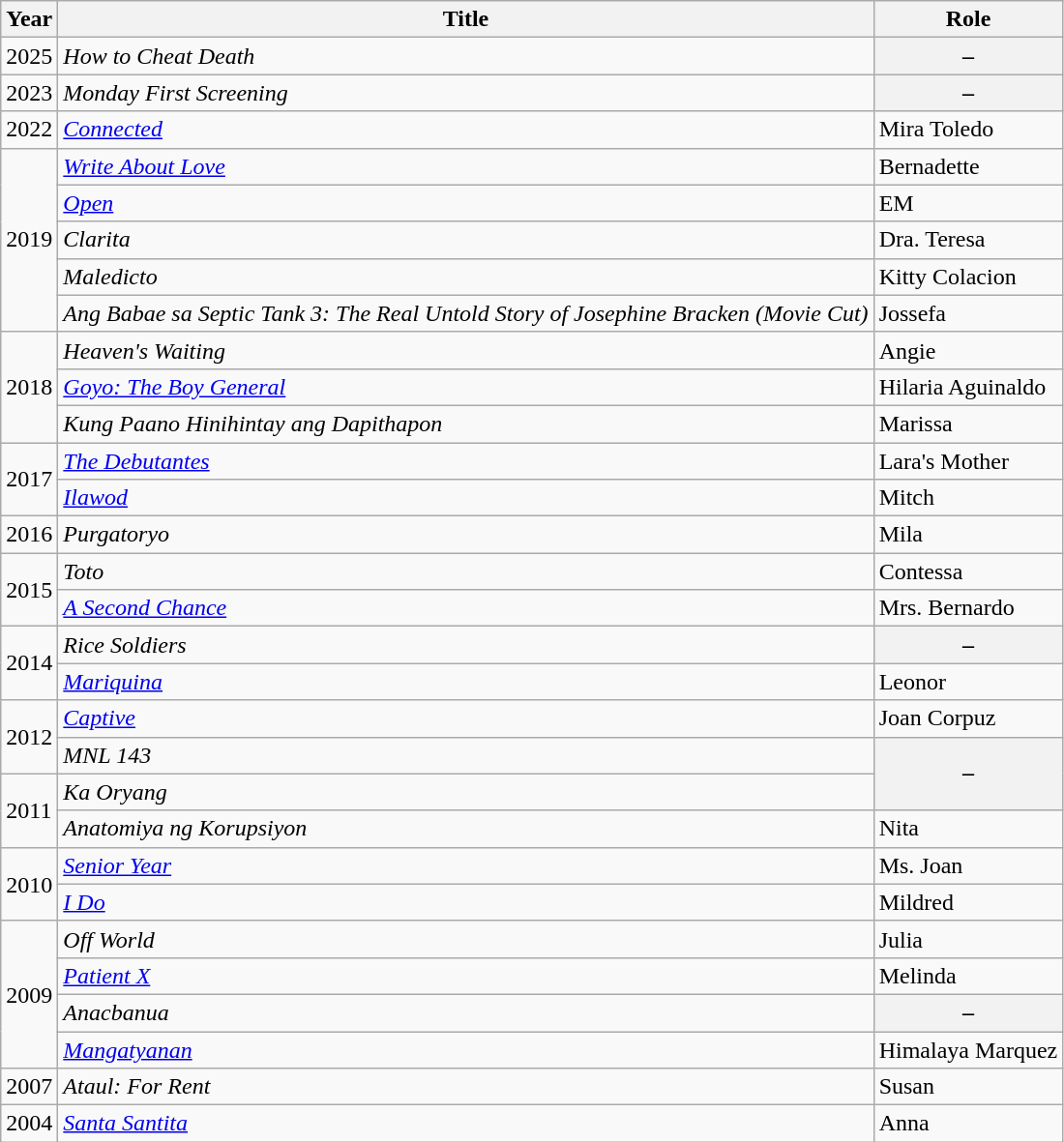<table class="wikitable sortable">
<tr>
<th>Year</th>
<th>Title</th>
<th>Role</th>
</tr>
<tr>
<td>2025</td>
<td><em>How to Cheat Death</em></td>
<th>–</th>
</tr>
<tr>
<td>2023</td>
<td><em>Monday First Screening</em></td>
<th>–</th>
</tr>
<tr>
<td>2022</td>
<td><a href='#'><em>Connected</em></a></td>
<td>Mira Toledo</td>
</tr>
<tr>
<td rowspan="5">2019</td>
<td><a href='#'><em>Write About Love</em></a></td>
<td>Bernadette</td>
</tr>
<tr>
<td><a href='#'><em>Open</em></a></td>
<td>EM</td>
</tr>
<tr>
<td><em>Clarita</em></td>
<td>Dra. Teresa</td>
</tr>
<tr>
<td><em>Maledicto</em></td>
<td>Kitty Colacion</td>
</tr>
<tr>
<td><em>Ang Babae sa Septic Tank 3: The Real Untold Story of Josephine Bracken (Movie Cut)</em></td>
<td>Jossefa</td>
</tr>
<tr>
<td rowspan="3">2018</td>
<td><em>Heaven's Waiting</em></td>
<td>Angie</td>
</tr>
<tr>
<td><em><a href='#'>Goyo: The Boy General</a></em></td>
<td>Hilaria Aguinaldo</td>
</tr>
<tr>
<td><em>Kung Paano Hinihintay ang Dapithapon</em></td>
<td>Marissa</td>
</tr>
<tr>
<td rowspan="2">2017</td>
<td><a href='#'><em>The Debutantes</em></a></td>
<td>Lara's Mother</td>
</tr>
<tr>
<td><em><a href='#'>Ilawod</a></em></td>
<td>Mitch</td>
</tr>
<tr>
<td>2016</td>
<td><em>Purgatoryo</em></td>
<td>Mila</td>
</tr>
<tr>
<td rowspan="2">2015</td>
<td><em>Toto</em></td>
<td>Contessa</td>
</tr>
<tr>
<td><a href='#'><em>A Second Chance</em></a></td>
<td>Mrs. Bernardo</td>
</tr>
<tr>
<td rowspan="2">2014</td>
<td><em>Rice Soldiers</em></td>
<th>–</th>
</tr>
<tr>
<td><a href='#'><em>Mariquina</em></a></td>
<td>Leonor</td>
</tr>
<tr>
<td rowspan="2">2012</td>
<td><a href='#'><em>Captive</em></a></td>
<td>Joan Corpuz</td>
</tr>
<tr>
<td><em>MNL 143</em></td>
<th rowspan="2">–</th>
</tr>
<tr>
<td rowspan="2">2011</td>
<td><em>Ka Oryang</em></td>
</tr>
<tr>
<td><em>Anatomiya ng Korupsiyon</em></td>
<td>Nita</td>
</tr>
<tr>
<td rowspan="2">2010</td>
<td><a href='#'><em>Senior Year</em></a></td>
<td>Ms. Joan</td>
</tr>
<tr>
<td><a href='#'><em>I Do</em></a></td>
<td>Mildred</td>
</tr>
<tr>
<td rowspan="4">2009</td>
<td><em>Off World</em></td>
<td>Julia</td>
</tr>
<tr>
<td><a href='#'><em>Patient X</em></a></td>
<td>Melinda</td>
</tr>
<tr>
<td><em>Anacbanua</em></td>
<th>–</th>
</tr>
<tr>
<td><em><a href='#'>Mangatyanan</a></em></td>
<td>Himalaya Marquez</td>
</tr>
<tr>
<td>2007</td>
<td><em>Ataul: For Rent</em></td>
<td>Susan</td>
</tr>
<tr>
<td>2004</td>
<td><em><a href='#'>Santa Santita</a></em></td>
<td>Anna</td>
</tr>
</table>
